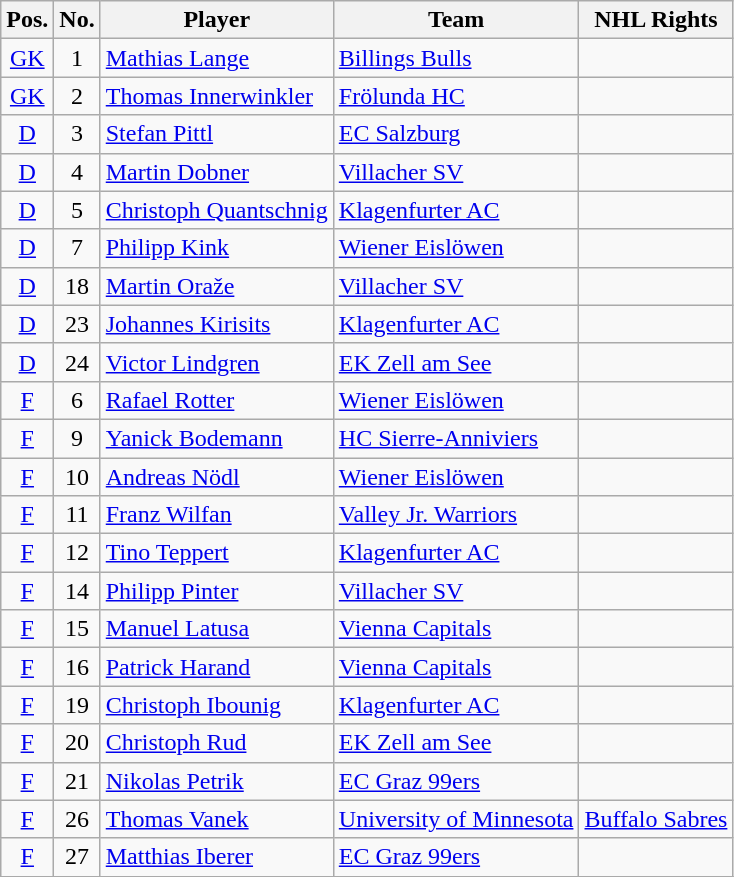<table class="wikitable sortable">
<tr>
<th>Pos.</th>
<th>No.</th>
<th>Player</th>
<th>Team</th>
<th>NHL Rights</th>
</tr>
<tr>
<td style="text-align:center;"><a href='#'>GK</a></td>
<td style="text-align:center;">1</td>
<td><a href='#'>Mathias Lange</a></td>
<td> <a href='#'>Billings Bulls</a></td>
<td></td>
</tr>
<tr>
<td style="text-align:center;"><a href='#'>GK</a></td>
<td style="text-align:center;">2</td>
<td><a href='#'>Thomas Innerwinkler</a></td>
<td> <a href='#'>Frölunda HC</a></td>
<td></td>
</tr>
<tr>
<td style="text-align:center;"><a href='#'>D</a></td>
<td style="text-align:center;">3</td>
<td><a href='#'>Stefan Pittl</a></td>
<td> <a href='#'>EC Salzburg</a></td>
<td></td>
</tr>
<tr>
<td style="text-align:center;"><a href='#'>D</a></td>
<td style="text-align:center;">4</td>
<td><a href='#'>Martin Dobner</a></td>
<td> <a href='#'>Villacher SV</a></td>
<td></td>
</tr>
<tr>
<td style="text-align:center;"><a href='#'>D</a></td>
<td style="text-align:center;">5</td>
<td><a href='#'>Christoph Quantschnig</a></td>
<td> <a href='#'>Klagenfurter AC</a></td>
<td></td>
</tr>
<tr>
<td style="text-align:center;"><a href='#'>D</a></td>
<td style="text-align:center;">7</td>
<td><a href='#'>Philipp Kink</a></td>
<td> <a href='#'>Wiener Eislöwen</a></td>
<td></td>
</tr>
<tr>
<td style="text-align:center;"><a href='#'>D</a></td>
<td style="text-align:center;">18</td>
<td><a href='#'>Martin Oraže</a></td>
<td> <a href='#'>Villacher SV</a></td>
<td></td>
</tr>
<tr>
<td style="text-align:center;"><a href='#'>D</a></td>
<td style="text-align:center;">23</td>
<td><a href='#'>Johannes Kirisits</a></td>
<td> <a href='#'>Klagenfurter AC</a></td>
<td></td>
</tr>
<tr>
<td style="text-align:center;"><a href='#'>D</a></td>
<td style="text-align:center;">24</td>
<td><a href='#'>Victor Lindgren</a></td>
<td> <a href='#'>EK Zell am See</a></td>
<td></td>
</tr>
<tr>
<td style="text-align:center;"><a href='#'>F</a></td>
<td style="text-align:center;">6</td>
<td><a href='#'>Rafael Rotter</a></td>
<td> <a href='#'>Wiener Eislöwen</a></td>
<td></td>
</tr>
<tr>
<td style="text-align:center;"><a href='#'>F</a></td>
<td style="text-align:center;">9</td>
<td><a href='#'>Yanick Bodemann</a></td>
<td> <a href='#'>HC Sierre-Anniviers</a></td>
<td></td>
</tr>
<tr>
<td style="text-align:center;"><a href='#'>F</a></td>
<td style="text-align:center;">10</td>
<td><a href='#'>Andreas Nödl</a></td>
<td> <a href='#'>Wiener Eislöwen</a></td>
<td></td>
</tr>
<tr>
<td style="text-align:center;"><a href='#'>F</a></td>
<td style="text-align:center;">11</td>
<td><a href='#'>Franz Wilfan</a></td>
<td> <a href='#'>Valley Jr. Warriors</a></td>
<td></td>
</tr>
<tr>
<td style="text-align:center;"><a href='#'>F</a></td>
<td style="text-align:center;">12</td>
<td><a href='#'>Tino Teppert</a></td>
<td> <a href='#'>Klagenfurter AC</a></td>
<td></td>
</tr>
<tr>
<td style="text-align:center;"><a href='#'>F</a></td>
<td style="text-align:center;">14</td>
<td><a href='#'>Philipp Pinter</a></td>
<td> <a href='#'>Villacher SV</a></td>
<td></td>
</tr>
<tr>
<td style="text-align:center;"><a href='#'>F</a></td>
<td style="text-align:center;">15</td>
<td><a href='#'>Manuel Latusa</a></td>
<td> <a href='#'>Vienna Capitals</a></td>
<td></td>
</tr>
<tr>
<td style="text-align:center;"><a href='#'>F</a></td>
<td style="text-align:center;">16</td>
<td><a href='#'>Patrick Harand</a></td>
<td> <a href='#'>Vienna Capitals</a></td>
<td></td>
</tr>
<tr>
<td style="text-align:center;"><a href='#'>F</a></td>
<td style="text-align:center;">19</td>
<td><a href='#'>Christoph Ibounig</a></td>
<td> <a href='#'>Klagenfurter AC</a></td>
<td></td>
</tr>
<tr>
<td style="text-align:center;"><a href='#'>F</a></td>
<td style="text-align:center;">20</td>
<td><a href='#'>Christoph Rud</a></td>
<td> <a href='#'>EK Zell am See</a></td>
<td></td>
</tr>
<tr>
<td style="text-align:center;"><a href='#'>F</a></td>
<td style="text-align:center;">21</td>
<td><a href='#'>Nikolas Petrik</a></td>
<td> <a href='#'>EC Graz 99ers</a></td>
<td></td>
</tr>
<tr>
<td style="text-align:center;"><a href='#'>F</a></td>
<td style="text-align:center;">26</td>
<td><a href='#'>Thomas Vanek</a></td>
<td> <a href='#'>University of Minnesota</a></td>
<td><a href='#'>Buffalo Sabres</a></td>
</tr>
<tr>
<td style="text-align:center;"><a href='#'>F</a></td>
<td style="text-align:center;">27</td>
<td><a href='#'>Matthias Iberer</a></td>
<td> <a href='#'>EC Graz 99ers</a></td>
<td></td>
</tr>
<tr>
</tr>
</table>
